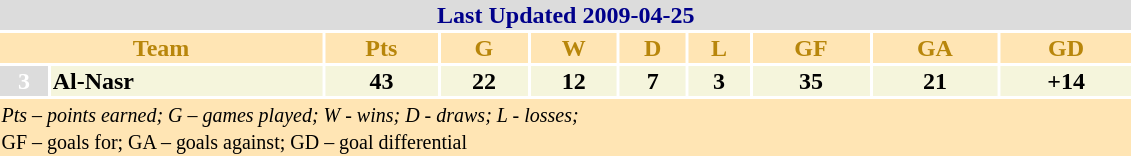<table width=60%>
<tr>
<th colspan="10" bgcolor=#DCDCDC style="color:#00008B;">Last Updated 2009-04-25</th>
</tr>
<tr>
<th colspan="2" bgcolor=#ffe5b4 style="color:#B8860B;">Team</th>
<th bgcolor=#ffe5b4 align="center" style="color:#B8860B;">Pts</th>
<th bgcolor=#ffe5b4 align="center" style="color:#B8860B;">G</th>
<th bgcolor=#ffe5b4 align="center" style="color:#B8860B;">W</th>
<th bgcolor=#ffe5b4 align="center" style="color:#B8860B;">D</th>
<th bgcolor=#ffe5b4 align="center" style="color:#B8860B;">L</th>
<th bgcolor=#ffe5b4 align="center" style="color:#B8860B;">GF</th>
<th bgcolor=#ffe5b4 align="center" style="color:#B8860B;">GA</th>
<th bgcolor=#ffe5b4 align="center" style="color:#B8860B;">GD</th>
</tr>
<tr>
<th bgcolor=#DCDCDC align="center" style="color:white;">3</th>
<td bgcolor=#f5f5dc><strong>Al-Nasr</strong></td>
<td bgcolor=#f5f5dc align="center"><strong>43</strong></td>
<td bgcolor=#f5f5dc align="center"><strong>22</strong></td>
<td bgcolor=#f5f5dc align="center"><strong>12</strong></td>
<td bgcolor=#f5f5dc align="center"><strong>7</strong></td>
<td bgcolor=#f5f5dc align="center"><strong>3</strong></td>
<td bgcolor=#f5f5dc align="center"><strong>35</strong></td>
<td bgcolor=#f5f5dc align="center"><strong>21</strong></td>
<td bgcolor=#f5f5dc align="center"><strong>+14</strong></td>
</tr>
<tr bgcolor=#ffe5b4>
<td colspan="10"><small><em>Pts – points earned; G – games played; W - wins; D - draws; L - losses;<br></em>GF – goals for; GA – goals against; GD – goal differential</small></td>
</tr>
</table>
